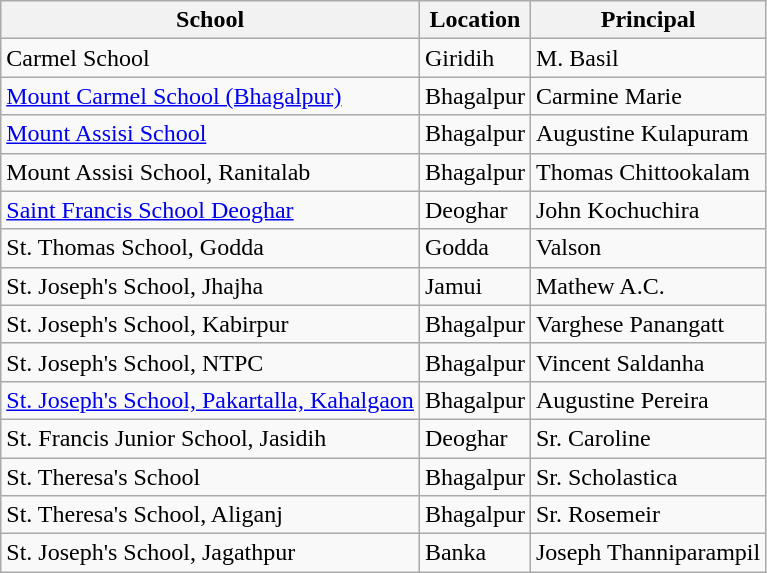<table class="wikitable">
<tr>
<th>School</th>
<th>Location</th>
<th>Principal</th>
</tr>
<tr>
<td>Carmel School</td>
<td>Giridih</td>
<td>M. Basil</td>
</tr>
<tr>
<td><a href='#'>Mount Carmel School (Bhagalpur)</a></td>
<td>Bhagalpur</td>
<td>Carmine Marie</td>
</tr>
<tr>
<td><a href='#'>Mount Assisi School</a></td>
<td>Bhagalpur</td>
<td>Augustine Kulapuram</td>
</tr>
<tr>
<td>Mount Assisi School, Ranitalab</td>
<td>Bhagalpur</td>
<td>Thomas Chittookalam</td>
</tr>
<tr>
<td><a href='#'>Saint Francis School Deoghar</a></td>
<td>Deoghar</td>
<td>John Kochuchira</td>
</tr>
<tr>
<td>St. Thomas School, Godda</td>
<td>Godda</td>
<td>Valson</td>
</tr>
<tr>
<td>St. Joseph's School, Jhajha</td>
<td>Jamui</td>
<td>Mathew A.C.</td>
</tr>
<tr>
<td>St. Joseph's School, Kabirpur</td>
<td>Bhagalpur</td>
<td>Varghese Panangatt</td>
</tr>
<tr>
<td>St. Joseph's School, NTPC</td>
<td>Bhagalpur</td>
<td>Vincent Saldanha</td>
</tr>
<tr>
<td><a href='#'>St. Joseph's School, Pakartalla, Kahalgaon</a></td>
<td>Bhagalpur</td>
<td>Augustine Pereira</td>
</tr>
<tr>
<td>St. Francis Junior School, Jasidih</td>
<td>Deoghar</td>
<td>Sr. Caroline</td>
</tr>
<tr>
<td>St. Theresa's School</td>
<td>Bhagalpur</td>
<td>Sr. Scholastica</td>
</tr>
<tr>
<td>St. Theresa's School, Aliganj</td>
<td>Bhagalpur</td>
<td>Sr. Rosemeir</td>
</tr>
<tr>
<td>St. Joseph's School, Jagathpur</td>
<td>Banka</td>
<td>Joseph Thanniparampil</td>
</tr>
</table>
